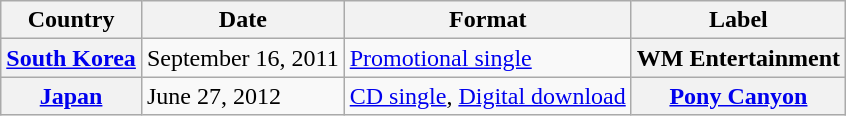<table class="wikitable plainrowheaders">
<tr>
<th scope="col">Country</th>
<th>Date</th>
<th>Format</th>
<th>Label</th>
</tr>
<tr>
<th scope="row" rowspan="1"><a href='#'>South Korea</a></th>
<td>September 16, 2011</td>
<td><a href='#'>Promotional single</a></td>
<th scope="row" rowspan="1">WM Entertainment</th>
</tr>
<tr>
<th scope="row" rowspan="1"><a href='#'>Japan</a></th>
<td>June 27, 2012</td>
<td><a href='#'>CD single</a>, <a href='#'>Digital download</a></td>
<th scope="row" rowspan="1"><a href='#'>Pony Canyon</a></th>
</tr>
</table>
